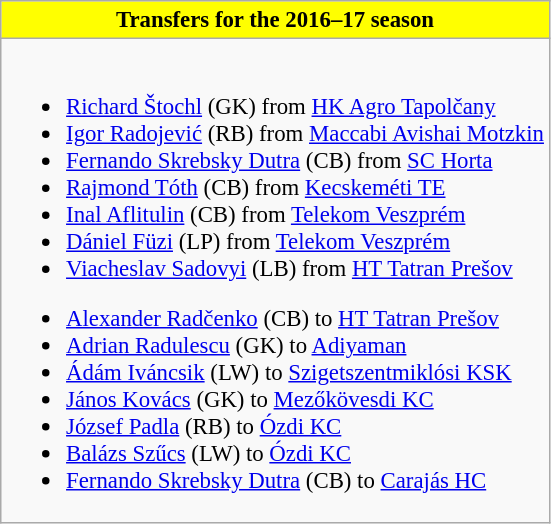<table class="wikitable collapsible collapsed" style="font-size:95%">
<tr>
<th style="color:black; background:yellow"> <strong>Transfers for the 2016–17 season</strong></th>
</tr>
<tr>
<td><br>
<ul><li> <a href='#'>Richard Štochl</a> (GK) from  <a href='#'>HK Agro Tapolčany</a></li><li> <a href='#'>Igor Radojević</a> (RB) from  <a href='#'>Maccabi Avishai Motzkin</a></li><li> <a href='#'>Fernando Skrebsky Dutra</a> (CB) from  <a href='#'>SC Horta</a></li><li> <a href='#'>Rajmond Tóth</a> (CB) from  <a href='#'>Kecskeméti TE</a></li><li> <a href='#'>Inal Aflitulin</a> (CB) from  <a href='#'>Telekom Veszprém</a></li><li> <a href='#'>Dániel Füzi</a> (LP) from  <a href='#'>Telekom Veszprém</a></li><li> <a href='#'>Viacheslav Sadovyi</a> (LB) from  <a href='#'>HT Tatran Prešov</a></li></ul><ul><li> <a href='#'>Alexander Radčenko</a> (CB) to  <a href='#'>HT Tatran Prešov</a></li><li> <a href='#'>Adrian Radulescu</a> (GK) to  <a href='#'>Adiyaman</a></li><li> <a href='#'>Ádám Iváncsik</a> (LW) to  <a href='#'>Szigetszentmiklósi KSK</a></li><li> <a href='#'>János Kovács</a> (GK) to  <a href='#'>Mezőkövesdi KC</a></li><li> <a href='#'>József Padla</a> (RB) to  <a href='#'>Ózdi KC</a></li><li> <a href='#'>Balázs Szűcs</a> (LW) to  <a href='#'>Ózdi KC</a></li><li> <a href='#'>Fernando Skrebsky Dutra</a> (CB) to  <a href='#'>Carajás HC</a></li></ul></td>
</tr>
</table>
